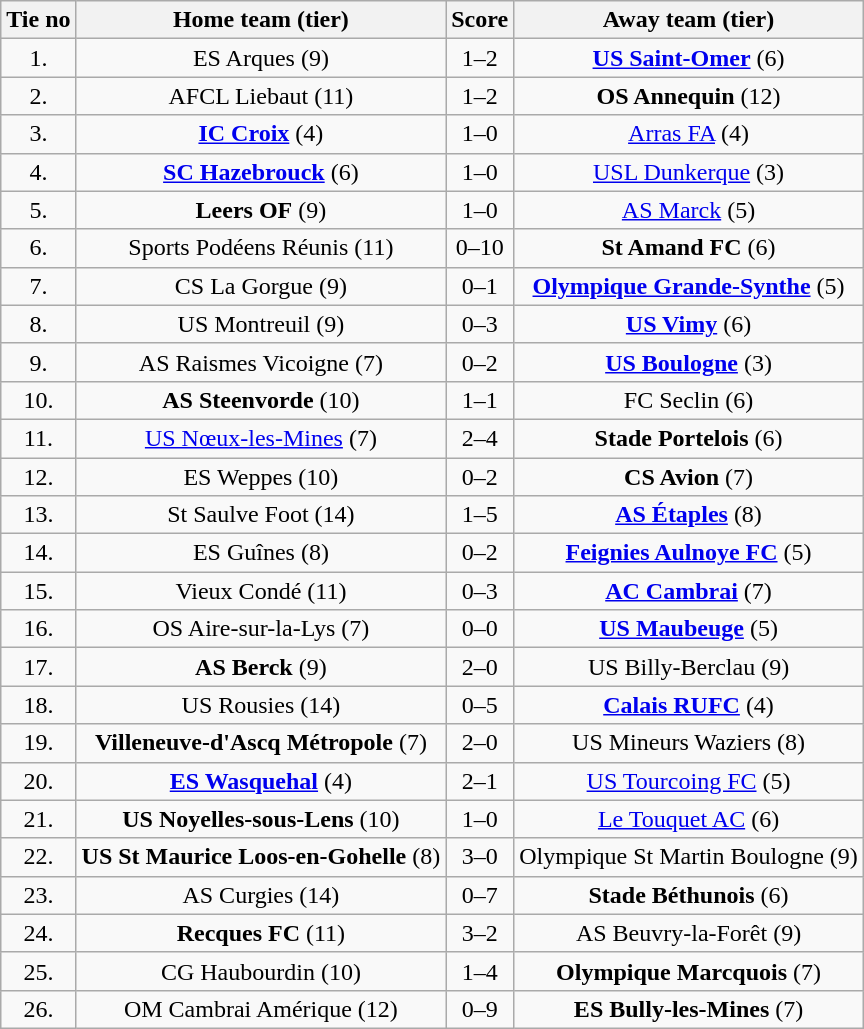<table class="wikitable" style="text-align: center">
<tr>
<th>Tie no</th>
<th>Home team (tier)</th>
<th>Score</th>
<th>Away team (tier)</th>
</tr>
<tr>
<td>1.</td>
<td>ES Arques (9)</td>
<td>1–2 </td>
<td><strong><a href='#'>US Saint-Omer</a></strong> (6)</td>
</tr>
<tr>
<td>2.</td>
<td>AFCL Liebaut (11)</td>
<td>1–2</td>
<td><strong>OS Annequin</strong> (12)</td>
</tr>
<tr>
<td>3.</td>
<td><strong><a href='#'>IC Croix</a></strong> (4)</td>
<td>1–0</td>
<td><a href='#'>Arras FA</a> (4)</td>
</tr>
<tr>
<td>4.</td>
<td><strong><a href='#'>SC Hazebrouck</a></strong> (6)</td>
<td>1–0</td>
<td><a href='#'>USL Dunkerque</a> (3)</td>
</tr>
<tr>
<td>5.</td>
<td><strong>Leers OF</strong> (9)</td>
<td>1–0</td>
<td><a href='#'>AS Marck</a> (5)</td>
</tr>
<tr>
<td>6.</td>
<td>Sports Podéens Réunis (11)</td>
<td>0–10</td>
<td><strong>St Amand FC</strong> (6)</td>
</tr>
<tr>
<td>7.</td>
<td>CS La Gorgue (9)</td>
<td>0–1</td>
<td><strong><a href='#'>Olympique Grande-Synthe</a></strong> (5)</td>
</tr>
<tr>
<td>8.</td>
<td>US Montreuil (9)</td>
<td>0–3</td>
<td><strong><a href='#'>US Vimy</a></strong> (6)</td>
</tr>
<tr>
<td>9.</td>
<td>AS Raismes Vicoigne (7)</td>
<td>0–2</td>
<td><strong><a href='#'>US Boulogne</a></strong> (3)</td>
</tr>
<tr>
<td>10.</td>
<td><strong>AS Steenvorde</strong> (10)</td>
<td>1–1 </td>
<td>FC Seclin (6)</td>
</tr>
<tr>
<td>11.</td>
<td><a href='#'>US Nœux-les-Mines</a> (7)</td>
<td>2–4</td>
<td><strong>Stade Portelois</strong> (6)</td>
</tr>
<tr>
<td>12.</td>
<td>ES Weppes (10)</td>
<td>0–2</td>
<td><strong>CS Avion</strong> (7)</td>
</tr>
<tr>
<td>13.</td>
<td>St Saulve Foot (14)</td>
<td>1–5</td>
<td><strong><a href='#'>AS Étaples</a></strong> (8)</td>
</tr>
<tr>
<td>14.</td>
<td>ES Guînes (8)</td>
<td>0–2</td>
<td><strong><a href='#'>Feignies Aulnoye FC</a></strong> (5)</td>
</tr>
<tr>
<td>15.</td>
<td>Vieux Condé (11)</td>
<td>0–3</td>
<td><strong><a href='#'>AC Cambrai</a></strong> (7)</td>
</tr>
<tr>
<td>16.</td>
<td>OS Aire-sur-la-Lys (7)</td>
<td>0–0 </td>
<td><strong><a href='#'>US Maubeuge</a></strong> (5)</td>
</tr>
<tr>
<td>17.</td>
<td><strong>AS Berck</strong> (9)</td>
<td>2–0</td>
<td>US Billy-Berclau (9)</td>
</tr>
<tr>
<td>18.</td>
<td>US Rousies (14)</td>
<td>0–5</td>
<td><strong><a href='#'>Calais RUFC</a></strong> (4)</td>
</tr>
<tr>
<td>19.</td>
<td><strong>Villeneuve-d'Ascq Métropole</strong> (7)</td>
<td>2–0 </td>
<td>US Mineurs Waziers (8)</td>
</tr>
<tr>
<td>20.</td>
<td><strong><a href='#'>ES Wasquehal</a></strong> (4)</td>
<td>2–1</td>
<td><a href='#'>US Tourcoing FC</a> (5)</td>
</tr>
<tr>
<td>21.</td>
<td><strong>US Noyelles-sous-Lens</strong> (10)</td>
<td>1–0</td>
<td><a href='#'>Le Touquet AC</a> (6)</td>
</tr>
<tr>
<td>22.</td>
<td><strong>US St Maurice Loos-en-Gohelle</strong> (8)</td>
<td>3–0</td>
<td>Olympique St Martin Boulogne (9)</td>
</tr>
<tr>
<td>23.</td>
<td>AS Curgies (14)</td>
<td>0–7</td>
<td><strong>Stade Béthunois</strong> (6)</td>
</tr>
<tr>
<td>24.</td>
<td><strong>Recques FC</strong> (11)</td>
<td>3–2 </td>
<td>AS Beuvry-la-Forêt (9)</td>
</tr>
<tr>
<td>25.</td>
<td>CG Haubourdin (10)</td>
<td>1–4</td>
<td><strong>Olympique Marcquois</strong> (7)</td>
</tr>
<tr>
<td>26.</td>
<td>OM Cambrai Amérique (12)</td>
<td>0–9</td>
<td><strong>ES Bully-les-Mines</strong> (7)</td>
</tr>
</table>
